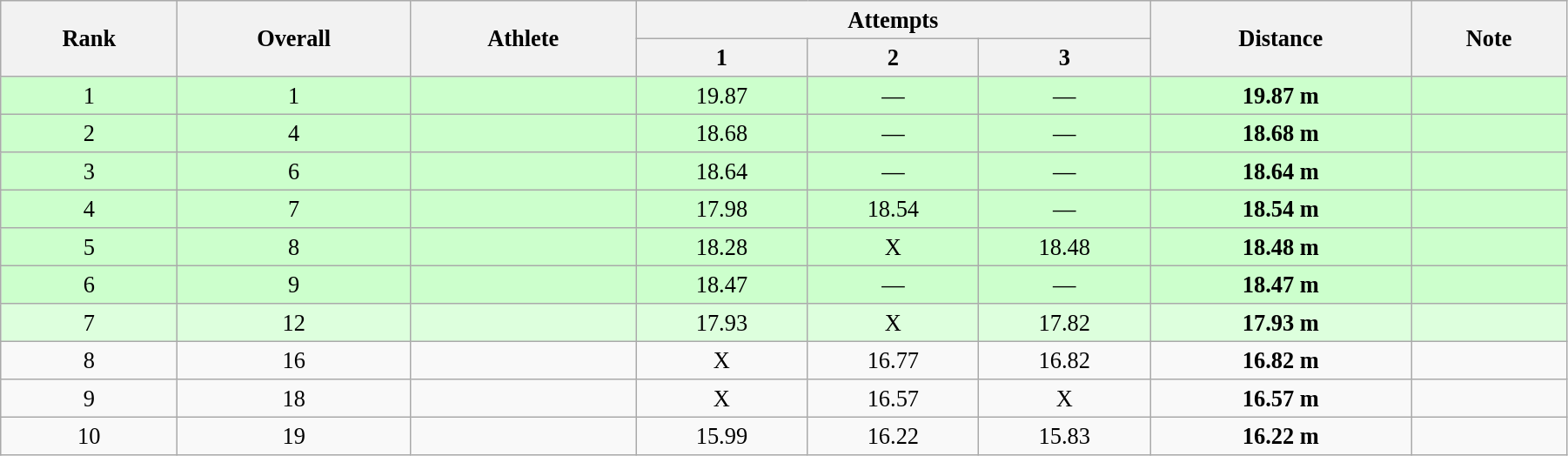<table class="wikitable" style=" text-align:center; font-size:110%;" width="95%">
<tr>
<th rowspan="2">Rank</th>
<th rowspan="2">Overall</th>
<th rowspan="2">Athlete</th>
<th colspan="3">Attempts</th>
<th rowspan="2">Distance</th>
<th rowspan="2">Note</th>
</tr>
<tr>
<th>1</th>
<th>2</th>
<th>3</th>
</tr>
<tr style="background:#ccffcc;">
<td>1</td>
<td>1</td>
<td align=left></td>
<td>19.87</td>
<td>—</td>
<td>—</td>
<td><strong>19.87 m </strong></td>
<td></td>
</tr>
<tr style="background:#ccffcc;">
<td>2</td>
<td>4</td>
<td align=left></td>
<td>18.68</td>
<td>—</td>
<td>—</td>
<td><strong>18.68 m </strong></td>
<td></td>
</tr>
<tr style="background:#ccffcc;">
<td>3</td>
<td>6</td>
<td align=left></td>
<td>18.64</td>
<td>—</td>
<td>—</td>
<td><strong>18.64 m </strong></td>
<td></td>
</tr>
<tr style="background:#ccffcc;">
<td>4</td>
<td>7</td>
<td align=left></td>
<td>17.98</td>
<td>18.54</td>
<td>—</td>
<td><strong>18.54 m </strong></td>
<td></td>
</tr>
<tr style="background:#ccffcc;">
<td>5</td>
<td>8</td>
<td align=left></td>
<td>18.28</td>
<td>X</td>
<td>18.48</td>
<td><strong>18.48 m </strong></td>
<td></td>
</tr>
<tr style="background:#ccffcc;">
<td>6</td>
<td>9</td>
<td align=left></td>
<td>18.47</td>
<td>—</td>
<td>—</td>
<td><strong>18.47 m </strong></td>
<td></td>
</tr>
<tr style="background:#ddffdd;">
<td>7</td>
<td>12</td>
<td align=left></td>
<td>17.93</td>
<td>X</td>
<td>17.82</td>
<td><strong>17.93 m </strong></td>
<td></td>
</tr>
<tr>
<td>8</td>
<td>16</td>
<td align=left></td>
<td>X</td>
<td>16.77</td>
<td>16.82</td>
<td><strong>16.82 m </strong></td>
<td></td>
</tr>
<tr>
<td>9</td>
<td>18</td>
<td align=left></td>
<td>X</td>
<td>16.57</td>
<td>X</td>
<td><strong>16.57 m </strong></td>
<td></td>
</tr>
<tr>
<td>10</td>
<td>19</td>
<td align=left></td>
<td>15.99</td>
<td>16.22</td>
<td>15.83</td>
<td><strong>16.22 m </strong></td>
<td></td>
</tr>
</table>
